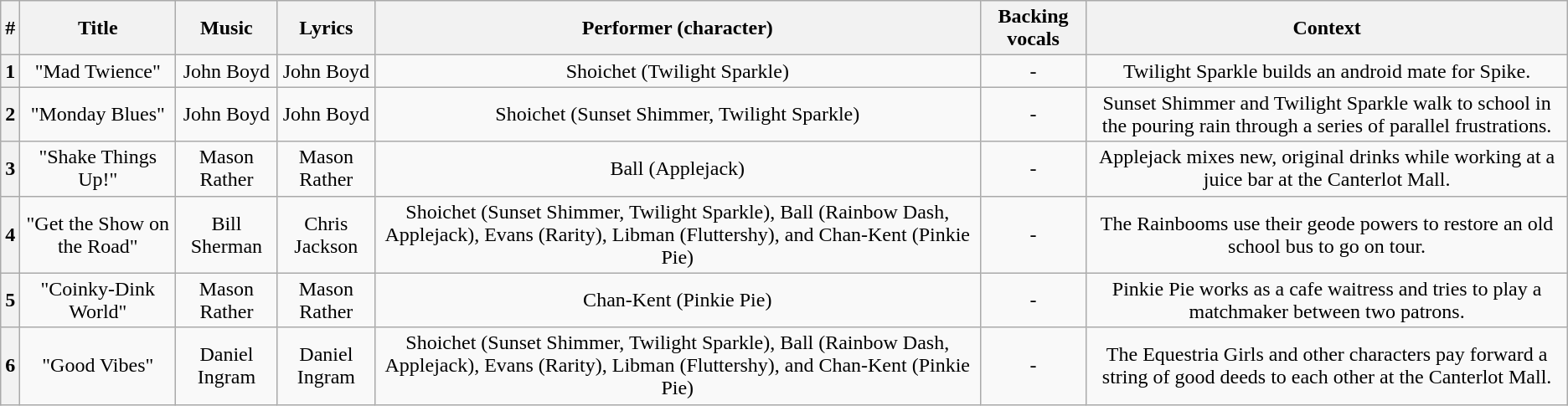<table class="wikitable sortable" style="text-align: center">
<tr>
<th>#</th>
<th><strong>Title</strong></th>
<th>Music</th>
<th>Lyrics</th>
<th><strong>Performer (character)</strong></th>
<th><strong>Backing vocals</strong></th>
<th>Context</th>
</tr>
<tr>
<th>1</th>
<td>"Mad Twience"</td>
<td>John Boyd</td>
<td>John Boyd</td>
<td>Shoichet (Twilight Sparkle)</td>
<td>-</td>
<td>Twilight Sparkle builds an android mate for Spike.</td>
</tr>
<tr>
<th>2</th>
<td>"Monday Blues"</td>
<td>John Boyd</td>
<td>John Boyd</td>
<td>Shoichet (Sunset Shimmer, Twilight Sparkle)</td>
<td>-</td>
<td>Sunset Shimmer and Twilight Sparkle walk to school in the pouring rain through a series of parallel frustrations.</td>
</tr>
<tr>
<th>3</th>
<td>"Shake Things Up!"</td>
<td>Mason Rather</td>
<td>Mason Rather</td>
<td>Ball (Applejack)</td>
<td>-</td>
<td>Applejack mixes new, original drinks while working at a juice bar at the Canterlot Mall.</td>
</tr>
<tr>
<th>4</th>
<td>"Get the Show on the Road"</td>
<td>Bill Sherman</td>
<td>Chris Jackson</td>
<td>Shoichet (Sunset Shimmer, Twilight Sparkle), Ball (Rainbow Dash, Applejack), Evans (Rarity), Libman (Fluttershy), and Chan-Kent (Pinkie Pie)</td>
<td>-</td>
<td>The Rainbooms use their geode powers to restore an old school bus to go on tour.</td>
</tr>
<tr>
<th>5</th>
<td>"Coinky-Dink World"</td>
<td>Mason Rather</td>
<td>Mason Rather</td>
<td>Chan-Kent (Pinkie Pie)</td>
<td>-</td>
<td>Pinkie Pie works as a cafe waitress and tries to play a matchmaker between two patrons.</td>
</tr>
<tr>
<th>6</th>
<td>"Good Vibes"</td>
<td>Daniel Ingram</td>
<td>Daniel Ingram</td>
<td>Shoichet (Sunset Shimmer, Twilight Sparkle), Ball (Rainbow Dash, Applejack), Evans (Rarity), Libman (Fluttershy), and Chan-Kent (Pinkie Pie)</td>
<td>-</td>
<td>The Equestria Girls and other characters pay forward a string of good deeds to each other at the Canterlot Mall.</td>
</tr>
</table>
